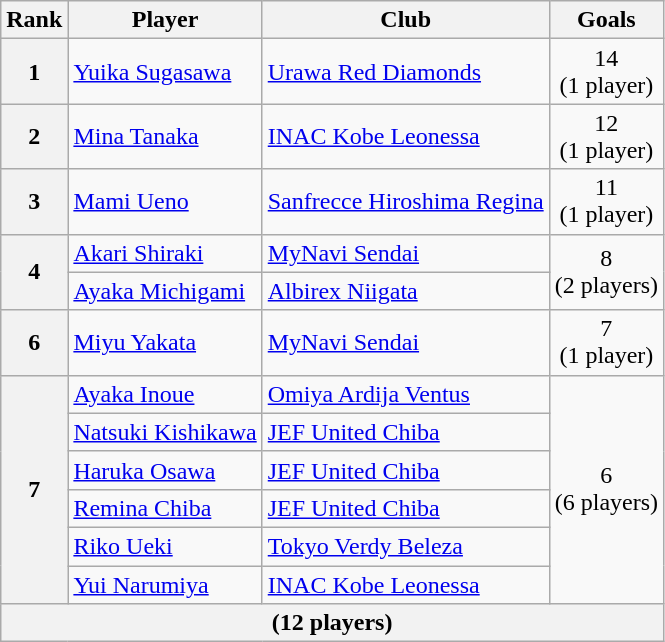<table class="wikitable sortable" style="text-align:center">
<tr>
<th>Rank</th>
<th>Player</th>
<th>Club</th>
<th>Goals</th>
</tr>
<tr>
<th rowspan=1>1</th>
<td align="left"> <a href='#'>Yuika Sugasawa</a></td>
<td align="left"><a href='#'>Urawa Red Diamonds</a></td>
<td rowspan=1>14<br>(1 player)</td>
</tr>
<tr>
<th rowspan=1>2</th>
<td align="left"> <a href='#'>Mina Tanaka</a></td>
<td align="left"><a href='#'>INAC Kobe Leonessa</a></td>
<td rowspan=1>12<br>(1 player)</td>
</tr>
<tr>
<th rowspan=1>3</th>
<td align="left"> <a href='#'>Mami Ueno</a></td>
<td align="left"><a href='#'>Sanfrecce Hiroshima Regina</a></td>
<td rowspan=1>11<br>(1 player)</td>
</tr>
<tr>
<th rowspan=2>4</th>
<td align="left"> <a href='#'>Akari Shiraki</a></td>
<td align="left"><a href='#'>MyNavi Sendai</a></td>
<td rowspan=2>8<br>(2 players)</td>
</tr>
<tr>
<td align="left"> <a href='#'>Ayaka Michigami</a></td>
<td align="left"><a href='#'>Albirex Niigata</a></td>
</tr>
<tr>
<th rowspan=1>6</th>
<td align="left"> <a href='#'>Miyu Yakata</a></td>
<td align="left"><a href='#'>MyNavi Sendai</a></td>
<td rowspan=1>7<br>(1 player)</td>
</tr>
<tr>
<th rowspan=6>7</th>
<td align="left"> <a href='#'>Ayaka Inoue</a></td>
<td align="left"><a href='#'>Omiya Ardija Ventus</a></td>
<td rowspan=6>6<br>(6 players)</td>
</tr>
<tr>
<td align="left"> <a href='#'>Natsuki Kishikawa</a></td>
<td align="left"><a href='#'>JEF United Chiba</a></td>
</tr>
<tr>
<td align="left"> <a href='#'>Haruka Osawa</a></td>
<td align="left"><a href='#'>JEF United Chiba</a></td>
</tr>
<tr>
<td align="left"> <a href='#'>Remina Chiba</a></td>
<td align="left"><a href='#'>JEF United Chiba</a></td>
</tr>
<tr>
<td align="left"> <a href='#'>Riko Ueki</a></td>
<td align="left"><a href='#'>Tokyo Verdy Beleza</a></td>
</tr>
<tr>
<td align="left"> <a href='#'>Yui Narumiya</a></td>
<td align="left"><a href='#'>INAC Kobe Leonessa</a></td>
</tr>
<tr>
<th colspan=4>(12 players)</th>
</tr>
</table>
